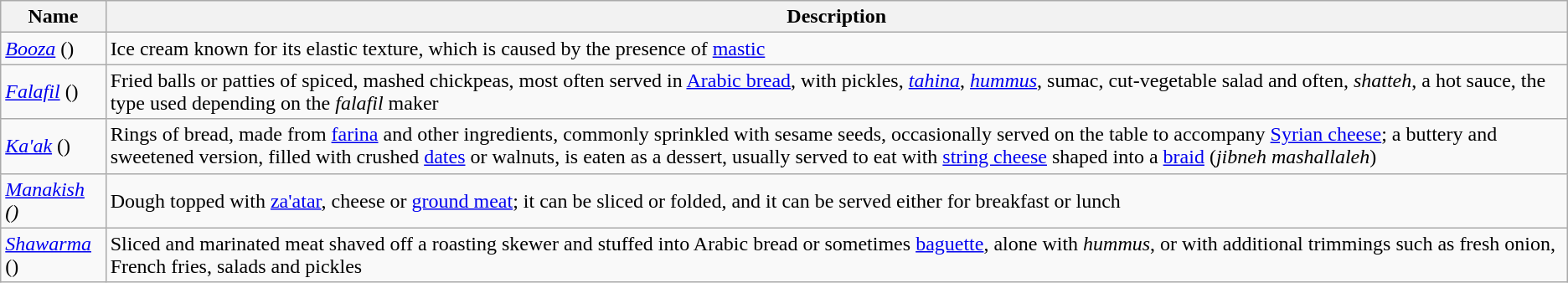<table class="wikitable">
<tr>
<th>Name</th>
<th>Description</th>
</tr>
<tr>
<td><em><a href='#'>Booza</a></em> ()</td>
<td>Ice cream known for its elastic texture, which is caused by the presence of <a href='#'>mastic</a></td>
</tr>
<tr>
<td><em><a href='#'>Falafil</a></em> ()</td>
<td>Fried balls or patties of spiced, mashed chickpeas, most often served in <a href='#'>Arabic bread</a>, with pickles, <em><a href='#'>tahina</a></em>, <em><a href='#'>hummus</a></em>, sumac, cut-vegetable salad and often, <em>shatteh</em>, a hot sauce, the type used depending on the <em>falafil</em> maker</td>
</tr>
<tr>
<td><em><a href='#'>Ka'ak</a></em> ()</td>
<td>Rings of bread, made from <a href='#'>farina</a> and other ingredients, commonly sprinkled with sesame seeds, occasionally served on the table to accompany <a href='#'>Syrian cheese</a>; a buttery and sweetened version, filled with crushed <a href='#'>dates</a> or walnuts, is eaten as a dessert, usually served to eat with <a href='#'>string cheese</a> shaped into a <a href='#'>braid</a> (<em>jibneh mashallaleh</em>)</td>
</tr>
<tr>
<td><em><a href='#'>Manakish</a> ()</em></td>
<td>Dough topped with <a href='#'>za'atar</a>, cheese or <a href='#'>ground meat</a>; it can be sliced or folded, and it can be served either for breakfast or lunch</td>
</tr>
<tr>
<td><em><a href='#'>Shawarma</a></em> ()</td>
<td>Sliced and marinated meat shaved off a roasting skewer and stuffed into Arabic bread or sometimes <a href='#'>baguette</a>, alone with <em>hummus</em>, or with additional trimmings such as fresh onion, French fries, salads and pickles</td>
</tr>
</table>
